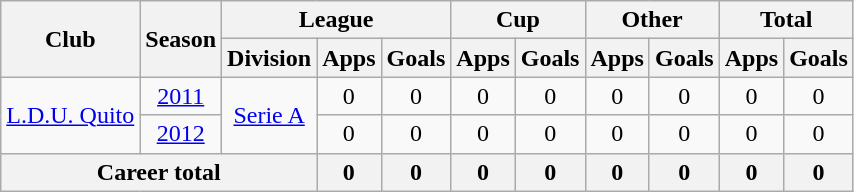<table class=wikitable style=text-align:center>
<tr>
<th rowspan=2>Club</th>
<th rowspan=2>Season</th>
<th colspan=3>League</th>
<th colspan=2>Cup</th>
<th colspan=2>Other</th>
<th colspan=2>Total</th>
</tr>
<tr>
<th>Division</th>
<th>Apps</th>
<th>Goals</th>
<th>Apps</th>
<th>Goals</th>
<th>Apps</th>
<th>Goals</th>
<th>Apps</th>
<th>Goals</th>
</tr>
<tr>
<td rowspan="2"><a href='#'>L.D.U. Quito</a></td>
<td><a href='#'>2011</a></td>
<td rowspan="2"><a href='#'>Serie A</a></td>
<td>0</td>
<td>0</td>
<td>0</td>
<td>0</td>
<td>0</td>
<td>0</td>
<td>0</td>
<td>0</td>
</tr>
<tr>
<td><a href='#'>2012</a></td>
<td>0</td>
<td>0</td>
<td>0</td>
<td>0</td>
<td>0</td>
<td>0</td>
<td>0</td>
<td>0</td>
</tr>
<tr>
<th colspan="3"><strong>Career total</strong></th>
<th>0</th>
<th>0</th>
<th>0</th>
<th>0</th>
<th>0</th>
<th>0</th>
<th>0</th>
<th>0</th>
</tr>
</table>
